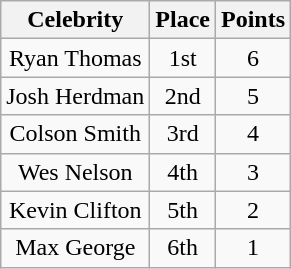<table class="wikitable plainrowheaders" style="text-align:center;">
<tr>
<th>Celebrity</th>
<th>Place</th>
<th>Points</th>
</tr>
<tr>
<td>Ryan Thomas</td>
<td>1st</td>
<td>6</td>
</tr>
<tr>
<td>Josh Herdman</td>
<td>2nd</td>
<td>5</td>
</tr>
<tr>
<td>Colson Smith</td>
<td>3rd</td>
<td>4</td>
</tr>
<tr>
<td>Wes Nelson</td>
<td>4th</td>
<td>3</td>
</tr>
<tr>
<td>Kevin Clifton</td>
<td>5th</td>
<td>2</td>
</tr>
<tr>
<td>Max George</td>
<td>6th</td>
<td>1</td>
</tr>
</table>
